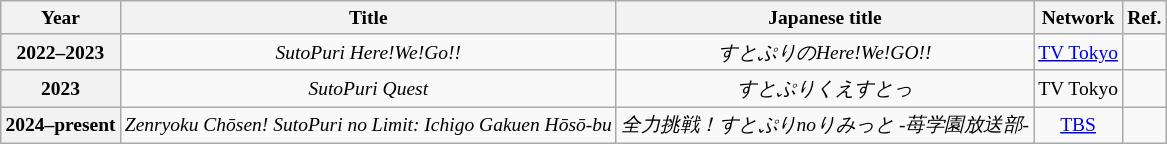<table class="wikitable plainrowheaders" style="font-size:small; text-align:center">
<tr>
<th>Year</th>
<th>Title</th>
<th>Japanese title</th>
<th>Network</th>
<th>Ref.</th>
</tr>
<tr>
<th scope="row">2022–2023</th>
<td><em>SutoPuri Here!We!Go!!</em></td>
<td><em>すとぷりのHere!We!GO!!</em></td>
<td><a href='#'>TV Tokyo</a></td>
<td></td>
</tr>
<tr>
<th scope="row">2023</th>
<td><em>SutoPuri Quest</em></td>
<td><em>すとぷりくえすとっ</em></td>
<td>TV Tokyo</td>
<td></td>
</tr>
<tr>
<th scope="row">2024–present</th>
<td><em>Zenryoku Chōsen! SutoPuri no Limit: Ichigo Gakuen Hōsō-bu</em></td>
<td><em>全力挑戦！すとぷりnoりみっと -苺学園放送部-</em></td>
<td><a href='#'>TBS</a></td>
<td></td>
</tr>
</table>
